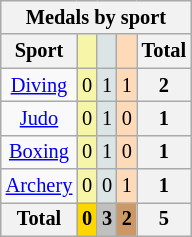<table class="wikitable" style="font-size:85%">
<tr style="background:#efefef;">
<th colspan=7>Medals by sport</th>
</tr>
<tr align=center>
<th>Sport</th>
<td bgcolor=#f7f6a8></td>
<td bgcolor=#dce5e5></td>
<td bgcolor=#ffdab9></td>
<th>Total</th>
</tr>
<tr align=center>
<td><a href='#'>Diving</a></td>
<td style="background:#F7F6A8;">0</td>
<td style="background:#DCE5E5;">1</td>
<td style="background:#FFDAB9;">1</td>
<th>2</th>
</tr>
<tr align=center>
<td><a href='#'>Judo</a></td>
<td style="background:#F7F6A8;">0</td>
<td style="background:#DCE5E5;">1</td>
<td style="background:#FFDAB9;">0</td>
<th>1</th>
</tr>
<tr align=center>
<td><a href='#'>Boxing</a></td>
<td style="background:#F7F6A8;">0</td>
<td style="background:#DCE5E5;">1</td>
<td style="background:#FFDAB9;">0</td>
<th>1</th>
</tr>
<tr align=center>
<td><a href='#'>Archery</a></td>
<td style="background:#F7F6A8;">0</td>
<td style="background:#DCE5E5;">0</td>
<td style="background:#FFDAB9;">1</td>
<th>1</th>
</tr>
<tr align=center>
<th>Total</th>
<th style="background:gold;">0</th>
<th style="background:silver;">3</th>
<th style="background:#c96;">2</th>
<th>5</th>
</tr>
</table>
